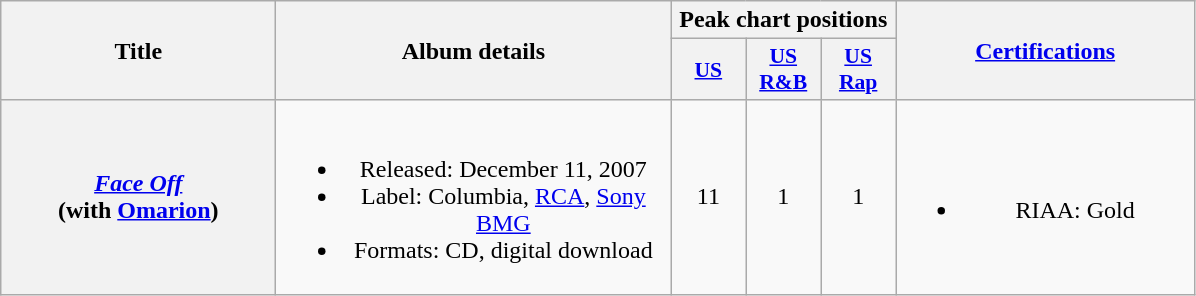<table class="wikitable plainrowheaders" style="text-align:center;">
<tr>
<th scope="col" rowspan="2" style="width:11em;">Title</th>
<th scope="col" rowspan="2" style="width:16em;">Album details</th>
<th scope="col" colspan="3">Peak chart positions</th>
<th scope="col" rowspan="2" style="width:12em;"><a href='#'>Certifications</a></th>
</tr>
<tr>
<th style="width:3em; font-size:90%"><a href='#'>US</a><br></th>
<th style="width:3em; font-size:90%"><a href='#'>US R&B</a><br></th>
<th style="width:3em; font-size:90%"><a href='#'>US Rap</a><br></th>
</tr>
<tr>
<th scope="row"><em><a href='#'>Face Off</a></em><br><span>(with <a href='#'>Omarion</a>)</span></th>
<td><br><ul><li>Released: December 11, 2007</li><li>Label: Columbia, <a href='#'>RCA</a>, <a href='#'>Sony BMG</a></li><li>Formats: CD, digital download</li></ul></td>
<td>11</td>
<td>1</td>
<td>1</td>
<td><br><ul><li>RIAA: Gold</li></ul></td>
</tr>
</table>
